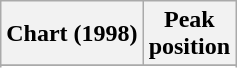<table class="wikitable sortable plainrowheaders">
<tr>
<th scope="col">Chart (1998)</th>
<th scope="col">Peak<br>position</th>
</tr>
<tr>
</tr>
<tr>
</tr>
<tr>
</tr>
<tr>
</tr>
<tr>
</tr>
<tr>
</tr>
<tr>
</tr>
<tr>
</tr>
</table>
